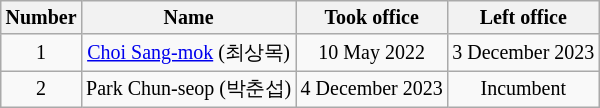<table class="wikitable" style="font-size:10pt; text-align: center;">
<tr>
<th>Number</th>
<th>Name</th>
<th>Took office</th>
<th>Left office</th>
</tr>
<tr>
<td>1</td>
<td><a href='#'>Choi Sang-mok</a> (최상목)</td>
<td>10 May 2022</td>
<td>3 December 2023</td>
</tr>
<tr>
<td>2</td>
<td>Park Chun-seop (박춘섭)</td>
<td>4 December 2023</td>
<td>Incumbent</td>
</tr>
</table>
